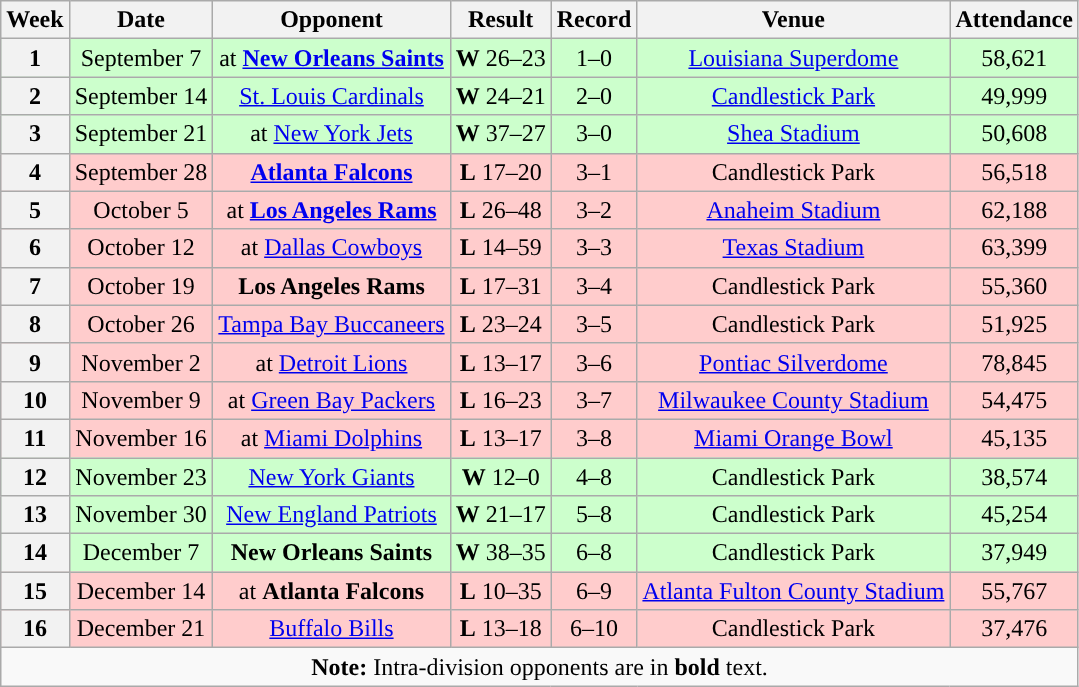<table class="wikitable" style="text-align:center">
<tr>
<th>Week</th>
<th>Date</th>
<th>Opponent</th>
<th>Result</th>
<th>Record</th>
<th>Venue</th>
<th>Attendance</th>
</tr>
<tr style="background:#cfc">
<th>1</th>
<td>September 7</td>
<td>at <strong><a href='#'>New Orleans Saints</a></strong></td>
<td><strong>W</strong> 26–23</td>
<td>1–0</td>
<td><a href='#'>Louisiana Superdome</a></td>
<td>58,621</td>
</tr>
<tr style="background:#cfc">
<th>2</th>
<td>September 14</td>
<td><a href='#'>St. Louis Cardinals</a></td>
<td><strong>W</strong> 24–21</td>
<td>2–0</td>
<td><a href='#'>Candlestick Park</a></td>
<td>49,999</td>
</tr>
<tr style="background:#cfc">
<th>3</th>
<td>September 21</td>
<td>at <a href='#'>New York Jets</a></td>
<td><strong>W</strong> 37–27</td>
<td>3–0</td>
<td><a href='#'>Shea Stadium</a></td>
<td>50,608</td>
</tr>
<tr style="background:#fcc">
<th>4</th>
<td>September 28</td>
<td><strong><a href='#'>Atlanta Falcons</a></strong></td>
<td><strong>L</strong> 17–20</td>
<td>3–1</td>
<td>Candlestick Park</td>
<td>56,518</td>
</tr>
<tr style="background:#fcc">
<th>5</th>
<td>October 5</td>
<td>at <strong><a href='#'>Los Angeles Rams</a></strong></td>
<td><strong>L</strong> 26–48</td>
<td>3–2</td>
<td><a href='#'>Anaheim Stadium</a></td>
<td>62,188</td>
</tr>
<tr style="background:#fcc">
<th>6</th>
<td>October 12</td>
<td>at <a href='#'>Dallas Cowboys</a></td>
<td><strong>L</strong> 14–59</td>
<td>3–3</td>
<td><a href='#'>Texas Stadium</a></td>
<td>63,399</td>
</tr>
<tr style="background:#fcc">
<th>7</th>
<td>October 19</td>
<td><strong>Los Angeles Rams</strong></td>
<td><strong>L</strong> 17–31</td>
<td>3–4</td>
<td>Candlestick Park</td>
<td>55,360</td>
</tr>
<tr style="background:#fcc">
<th>8</th>
<td>October 26</td>
<td><a href='#'>Tampa Bay Buccaneers</a></td>
<td><strong>L</strong> 23–24</td>
<td>3–5</td>
<td>Candlestick Park</td>
<td>51,925</td>
</tr>
<tr style="background:#fcc">
<th>9</th>
<td>November 2</td>
<td>at <a href='#'>Detroit Lions</a></td>
<td><strong>L</strong> 13–17</td>
<td>3–6</td>
<td><a href='#'>Pontiac Silverdome</a></td>
<td>78,845</td>
</tr>
<tr style="background:#fcc">
<th>10</th>
<td>November 9</td>
<td>at <a href='#'>Green Bay Packers</a></td>
<td><strong>L</strong> 16–23</td>
<td>3–7</td>
<td><a href='#'>Milwaukee County Stadium</a></td>
<td>54,475</td>
</tr>
<tr style="background:#fcc">
<th>11</th>
<td>November 16</td>
<td>at <a href='#'>Miami Dolphins</a></td>
<td><strong>L</strong> 13–17</td>
<td>3–8</td>
<td><a href='#'>Miami Orange Bowl</a></td>
<td>45,135</td>
</tr>
<tr style="background:#cfc">
<th>12</th>
<td>November 23</td>
<td><a href='#'>New York Giants</a></td>
<td><strong>W</strong> 12–0</td>
<td>4–8</td>
<td>Candlestick Park</td>
<td>38,574</td>
</tr>
<tr style="background:#cfc">
<th>13</th>
<td>November 30</td>
<td><a href='#'>New England Patriots</a></td>
<td><strong>W</strong> 21–17</td>
<td>5–8</td>
<td>Candlestick Park</td>
<td>45,254</td>
</tr>
<tr style="background:#cfc">
<th>14</th>
<td>December 7</td>
<td><strong>New Orleans Saints</strong></td>
<td><strong>W</strong> 38–35</td>
<td>6–8</td>
<td>Candlestick Park</td>
<td>37,949</td>
</tr>
<tr style="background:#fcc">
<th>15</th>
<td>December 14</td>
<td>at <strong>Atlanta Falcons</strong></td>
<td><strong>L</strong> 10–35</td>
<td>6–9</td>
<td><a href='#'>Atlanta Fulton County Stadium</a></td>
<td>55,767</td>
</tr>
<tr style="background:#fcc">
<th>16</th>
<td>December 21</td>
<td><a href='#'>Buffalo Bills</a></td>
<td><strong>L</strong> 13–18</td>
<td>6–10</td>
<td>Candlestick Park</td>
<td>37,476</td>
</tr>
<tr>
<td colspan="8"><strong>Note:</strong> Intra-division opponents are in <strong>bold</strong> text.</td>
</tr>
</table>
